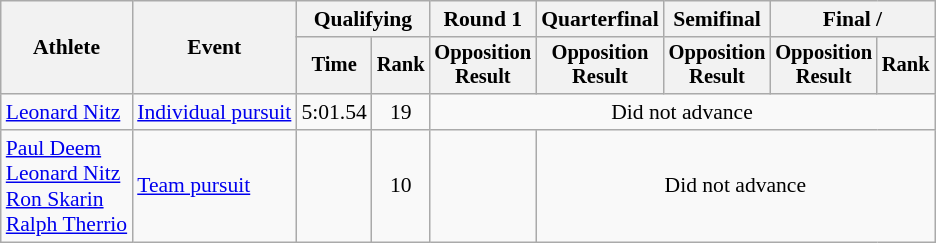<table class=wikitable style=font-size:90%;text-align:center>
<tr>
<th rowspan=2>Athlete</th>
<th rowspan=2>Event</th>
<th colspan=2>Qualifying</th>
<th>Round 1</th>
<th>Quarterfinal</th>
<th>Semifinal</th>
<th colspan=2>Final / </th>
</tr>
<tr style=font-size:95%>
<th>Time</th>
<th>Rank</th>
<th>Opposition<br>Result</th>
<th>Opposition<br>Result</th>
<th>Opposition<br>Result</th>
<th>Opposition<br>Result</th>
<th>Rank</th>
</tr>
<tr>
<td align=left><a href='#'>Leonard Nitz</a></td>
<td align=left><a href='#'>Individual pursuit</a></td>
<td>5:01.54</td>
<td>19</td>
<td colspan=5>Did not advance</td>
</tr>
<tr>
<td align=left><a href='#'>Paul Deem</a><br><a href='#'>Leonard Nitz</a><br><a href='#'>Ron Skarin</a><br><a href='#'>Ralph Therrio</a></td>
<td align=left><a href='#'>Team pursuit</a></td>
<td></td>
<td>10</td>
<td></td>
<td colspan=4>Did not advance</td>
</tr>
</table>
